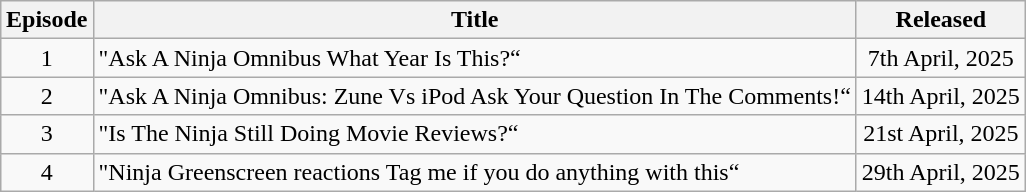<table class="wikitable" style="margin: 1em auto 1em auto">
<tr>
<th>Episode</th>
<th>Title</th>
<th>Released</th>
</tr>
<tr>
<td style="text-align:center;">1</td>
<td>"Ask A Ninja Omnibus What Year Is This?“</td>
<td style="text-align:center;">7th April, 2025</td>
</tr>
<tr>
<td style="text-align:center;">2</td>
<td>"Ask A Ninja Omnibus: Zune Vs iPod Ask Your Question In The Comments!“</td>
<td style="text-align:center;">14th April, 2025</td>
</tr>
<tr>
<td style="text-align:center;">3</td>
<td>"Is The Ninja Still Doing Movie Reviews?“</td>
<td style="text-align:center;">21st April, 2025</td>
</tr>
<tr>
<td style="text-align:center;">4</td>
<td>"Ninja Greenscreen reactions Tag me if you do anything with this“</td>
<td style="text-align:center;">29th April, 2025</td>
</tr>
</table>
